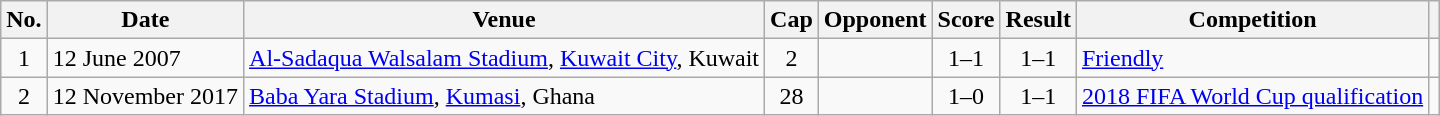<table class="wikitable sortable">
<tr>
<th scope=col>No.</th>
<th scope=col>Date</th>
<th scope=col>Venue</th>
<th scope=col>Cap</th>
<th scope=col>Opponent</th>
<th scope=col>Score</th>
<th scope=col>Result</th>
<th scope=col>Competition</th>
<th scope=col class=unsortable></th>
</tr>
<tr>
<td align=center>1</td>
<td>12 June 2007</td>
<td><a href='#'>Al-Sadaqua Walsalam Stadium</a>, <a href='#'>Kuwait City</a>, Kuwait</td>
<td align=center>2</td>
<td></td>
<td align=center>1–1</td>
<td align=center>1–1</td>
<td><a href='#'>Friendly</a></td>
<td align=center></td>
</tr>
<tr>
<td align=center>2</td>
<td>12 November 2017</td>
<td><a href='#'>Baba Yara Stadium</a>, <a href='#'>Kumasi</a>, Ghana</td>
<td align=center>28</td>
<td></td>
<td align=center>1–0</td>
<td align=center>1–1</td>
<td><a href='#'>2018 FIFA World Cup qualification</a></td>
<td align=center></td>
</tr>
</table>
